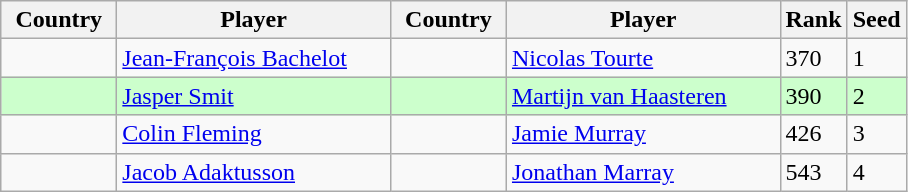<table class="sortable wikitable">
<tr>
<th width="70">Country</th>
<th width="175">Player</th>
<th width="70">Country</th>
<th width="175">Player</th>
<th>Rank</th>
<th>Seed</th>
</tr>
<tr>
<td></td>
<td><a href='#'>Jean-François Bachelot</a></td>
<td></td>
<td><a href='#'>Nicolas Tourte</a></td>
<td>370</td>
<td>1</td>
</tr>
<tr style="background:#cfc;">
<td></td>
<td><a href='#'>Jasper Smit</a></td>
<td></td>
<td><a href='#'>Martijn van Haasteren</a></td>
<td>390</td>
<td>2</td>
</tr>
<tr>
<td></td>
<td><a href='#'>Colin Fleming</a></td>
<td></td>
<td><a href='#'>Jamie Murray</a></td>
<td>426</td>
<td>3</td>
</tr>
<tr>
<td></td>
<td><a href='#'>Jacob Adaktusson</a></td>
<td></td>
<td><a href='#'>Jonathan Marray</a></td>
<td>543</td>
<td>4</td>
</tr>
</table>
